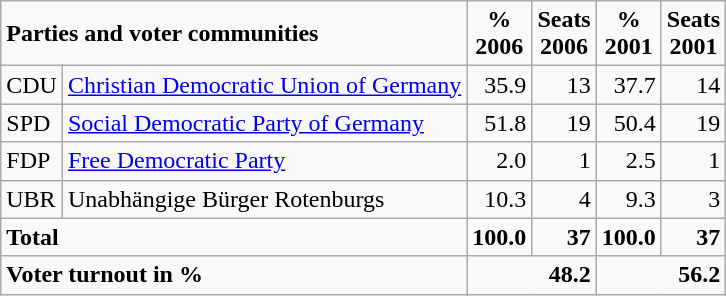<table class="wikitable">
<tr class="hintergrundfarbe5">
<td colspan="2"><strong>Parties and voter communities</strong></td>
<td style="text-align:center;"><strong>%<br>2006</strong></td>
<td style="text-align:center;"><strong>Seats<br>2006</strong></td>
<td style="text-align:center;"><strong>%<br>2001</strong></td>
<td style="text-align:center;"><strong>Seats<br>2001</strong></td>
</tr>
<tr>
<td>CDU</td>
<td><a href='#'>Christian Democratic Union of Germany</a></td>
<td style="text-align:right;">35.9</td>
<td style="text-align:right;">13</td>
<td style="text-align:right;">37.7</td>
<td style="text-align:right;">14</td>
</tr>
<tr>
<td>SPD</td>
<td><a href='#'>Social Democratic Party of Germany</a></td>
<td style="text-align:right;">51.8</td>
<td style="text-align:right;">19</td>
<td style="text-align:right;">50.4</td>
<td style="text-align:right;">19</td>
</tr>
<tr>
<td>FDP</td>
<td><a href='#'>Free Democratic Party</a></td>
<td style="text-align:right;">2.0</td>
<td style="text-align:right;">1</td>
<td style="text-align:right;">2.5</td>
<td style="text-align:right;">1</td>
</tr>
<tr>
<td>UBR</td>
<td>Unabhängige Bürger Rotenburgs</td>
<td style="text-align:right;">10.3</td>
<td style="text-align:right;">4</td>
<td style="text-align:right;">9.3</td>
<td style="text-align:right;">3</td>
</tr>
<tr class="hintergrundfarbe5">
<td colspan="2"><strong>Total</strong></td>
<td style="text-align:right;"><strong>100.0</strong></td>
<td style="text-align:right;"><strong>37</strong></td>
<td style="text-align:right;"><strong>100.0</strong></td>
<td style="text-align:right;"><strong>37</strong></td>
</tr>
<tr class="hintergrundfarbe5">
<td colspan="2"><strong>Voter turnout in %</strong></td>
<td colspan="2" style="text-align:right;"><strong>48.2</strong></td>
<td colspan="2" style="text-align:right;"><strong>56.2</strong></td>
</tr>
</table>
